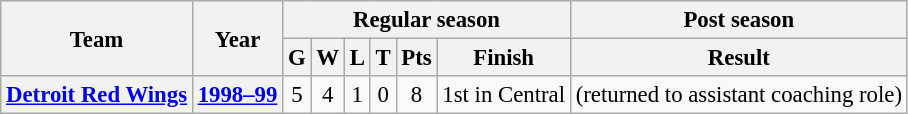<table class="wikitable" style="font-size: 95%; text-align:center;">
<tr>
<th rowspan="2">Team</th>
<th rowspan="2">Year</th>
<th colspan="6">Regular season</th>
<th colspan="1">Post season</th>
</tr>
<tr>
<th>G</th>
<th>W</th>
<th>L</th>
<th>T</th>
<th>Pts</th>
<th>Finish</th>
<th>Result</th>
</tr>
<tr>
<th><a href='#'>Detroit Red Wings</a></th>
<th><a href='#'>1998–99</a></th>
<td>5</td>
<td>4</td>
<td>1</td>
<td>0</td>
<td>8</td>
<td>1st in Central</td>
<td>(returned to assistant coaching role)</td>
</tr>
</table>
